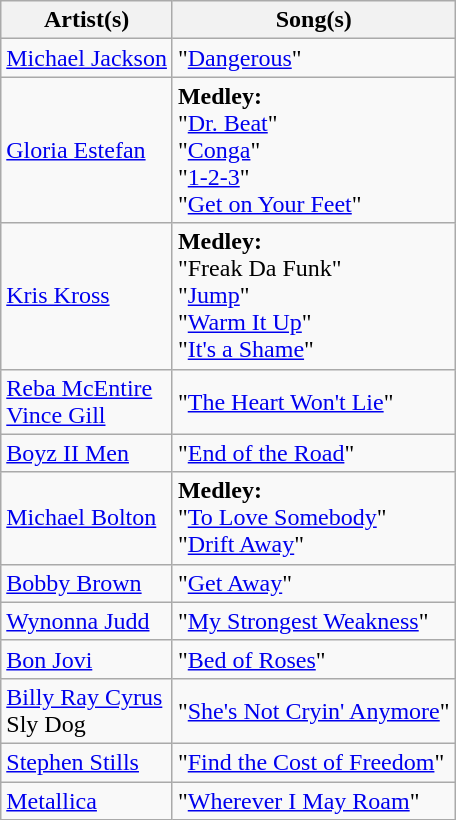<table class="wikitable">
<tr>
<th>Artist(s)</th>
<th>Song(s)</th>
</tr>
<tr>
<td><a href='#'>Michael Jackson</a></td>
<td>"<a href='#'>Dangerous</a>"</td>
</tr>
<tr>
<td><a href='#'>Gloria Estefan</a></td>
<td><strong>Medley:</strong><br>"<a href='#'>Dr. Beat</a>"<br>"<a href='#'>Conga</a>"<br>"<a href='#'>1-2-3</a>"<br>"<a href='#'>Get on Your Feet</a>"</td>
</tr>
<tr>
<td><a href='#'>Kris Kross</a></td>
<td><strong>Medley:</strong><br>"Freak Da Funk"<br>"<a href='#'>Jump</a>"<br>"<a href='#'>Warm It Up</a>"<br>"<a href='#'>It's a Shame</a>"</td>
</tr>
<tr>
<td><a href='#'>Reba McEntire</a><br><a href='#'>Vince Gill</a></td>
<td>"<a href='#'>The Heart Won't Lie</a>"</td>
</tr>
<tr>
<td><a href='#'>Boyz II Men</a></td>
<td>"<a href='#'>End of the Road</a>"</td>
</tr>
<tr>
<td><a href='#'>Michael Bolton</a></td>
<td><strong>Medley:</strong><br>"<a href='#'>To Love Somebody</a>"<br>"<a href='#'>Drift Away</a>"</td>
</tr>
<tr>
<td><a href='#'>Bobby Brown</a></td>
<td>"<a href='#'>Get Away</a>"</td>
</tr>
<tr>
<td><a href='#'>Wynonna Judd</a></td>
<td>"<a href='#'>My Strongest Weakness</a>"</td>
</tr>
<tr>
<td><a href='#'>Bon Jovi</a></td>
<td>"<a href='#'>Bed of Roses</a>"</td>
</tr>
<tr>
<td><a href='#'>Billy Ray Cyrus</a><br>Sly Dog</td>
<td>"<a href='#'>She's Not Cryin' Anymore</a>"</td>
</tr>
<tr>
<td><a href='#'>Stephen Stills</a></td>
<td>"<a href='#'>Find the Cost of Freedom</a>"</td>
</tr>
<tr>
<td><a href='#'>Metallica</a></td>
<td>"<a href='#'>Wherever I May Roam</a>"</td>
</tr>
</table>
